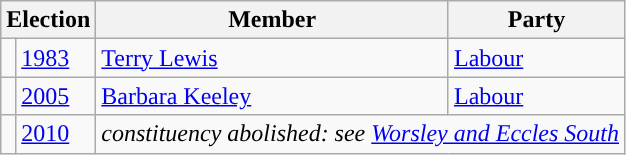<table class="wikitable">
<tr>
<th colspan="2">Election</th>
<th>Member</th>
<th>Party</th>
</tr>
<tr>
<td style="color:inherit;background-color: "></td>
<td><a href='#'>1983</a></td>
<td><a href='#'>Terry Lewis</a></td>
<td><a href='#'>Labour</a></td>
</tr>
<tr>
<td style="color:inherit;background-color: "></td>
<td><a href='#'>2005</a></td>
<td><a href='#'>Barbara Keeley</a></td>
<td><a href='#'>Labour</a></td>
</tr>
<tr>
<td></td>
<td><a href='#'>2010</a></td>
<td colspan="2"><em>constituency abolished: see <a href='#'>Worsley and Eccles South</a></em></td>
</tr>
</table>
